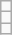<table class="wikitable" style="text-align:center;">
<tr>
<td></td>
</tr>
<tr>
<td></td>
</tr>
<tr>
<td></td>
</tr>
</table>
